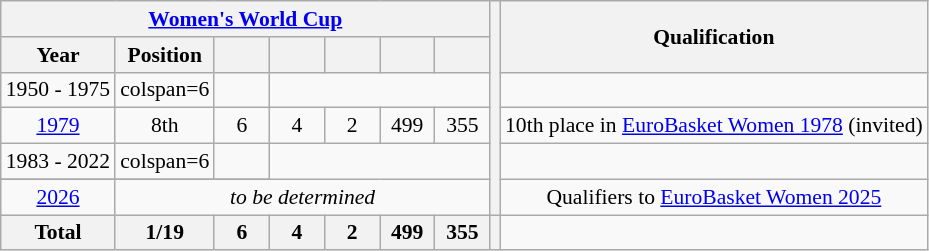<table class="wikitable" style="text-align:center;font-size:90%;">
<tr>
<th colspan="7"><a href='#'>Women's World Cup</a></th>
<th rowspan="7"></th>
<th rowspan="2">Qualification</th>
</tr>
<tr>
<th>Year</th>
<th>Position</th>
<th width="30"></th>
<th width="30"></th>
<th width="30"></th>
<th width="30"></th>
<th width="30"></th>
</tr>
<tr>
<td>1950 - 1975</td>
<td>colspan=6 </td>
<td></td>
</tr>
<tr>
<td> <a href='#'>1979</a></td>
<td>8th</td>
<td>6</td>
<td>4</td>
<td>2</td>
<td>499</td>
<td>355</td>
<td>10th place in <a href='#'>EuroBasket Women 1978</a> (invited)</td>
</tr>
<tr>
<td>1983 - 2022</td>
<td>colspan=6 </td>
<td></td>
</tr>
<tr>
</tr>
<tr>
<td> <a href='#'>2026</a></td>
<td colspan=6><em>to be determined</em></td>
<td>Qualifiers to <a href='#'>EuroBasket Women 2025</a></td>
</tr>
<tr>
<th>Total</th>
<th>1/19</th>
<th>6</th>
<th>4</th>
<th>2</th>
<th>499</th>
<th>355</th>
<th></th>
</tr>
</table>
